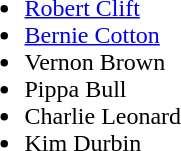<table>
<tr>
<td><br><ul><li><a href='#'>Robert Clift</a></li><li><a href='#'>Bernie Cotton</a></li><li>Vernon Brown</li><li>Pippa Bull</li><li>Charlie Leonard</li><li>Kim Durbin</li></ul></td>
<td></td>
</tr>
</table>
